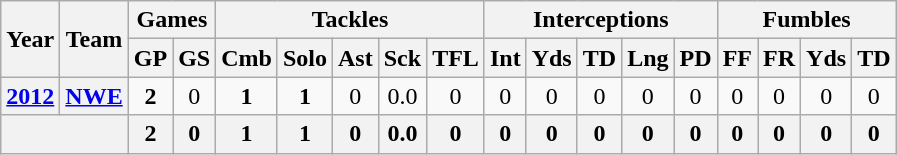<table class="wikitable" style="text-align:center">
<tr>
<th rowspan="2">Year</th>
<th rowspan="2">Team</th>
<th colspan="2">Games</th>
<th colspan="5">Tackles</th>
<th colspan="5">Interceptions</th>
<th colspan="4">Fumbles</th>
</tr>
<tr>
<th>GP</th>
<th>GS</th>
<th>Cmb</th>
<th>Solo</th>
<th>Ast</th>
<th>Sck</th>
<th>TFL</th>
<th>Int</th>
<th>Yds</th>
<th>TD</th>
<th>Lng</th>
<th>PD</th>
<th>FF</th>
<th>FR</th>
<th>Yds</th>
<th>TD</th>
</tr>
<tr>
<th><a href='#'>2012</a></th>
<th><a href='#'>NWE</a></th>
<td><strong>2</strong></td>
<td>0</td>
<td><strong>1</strong></td>
<td><strong>1</strong></td>
<td>0</td>
<td>0.0</td>
<td>0</td>
<td>0</td>
<td>0</td>
<td>0</td>
<td>0</td>
<td>0</td>
<td>0</td>
<td>0</td>
<td>0</td>
<td>0</td>
</tr>
<tr>
<th colspan="2"></th>
<th>2</th>
<th>0</th>
<th>1</th>
<th>1</th>
<th>0</th>
<th>0.0</th>
<th>0</th>
<th>0</th>
<th>0</th>
<th>0</th>
<th>0</th>
<th>0</th>
<th>0</th>
<th>0</th>
<th>0</th>
<th>0</th>
</tr>
</table>
